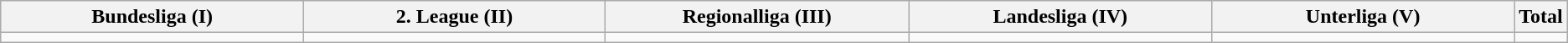<table class="wikitable">
<tr>
<th width="20%">Bundesliga (I)</th>
<th width="20%">2. League (II)</th>
<th width="20%">Regionalliga (III)</th>
<th width="20%">Landesliga (IV)</th>
<th width="20%">Unterliga (V)</th>
<th width="20%">Total</th>
</tr>
<tr>
<td></td>
<td></td>
<td></td>
<td></td>
<td></td>
<td></td>
</tr>
</table>
